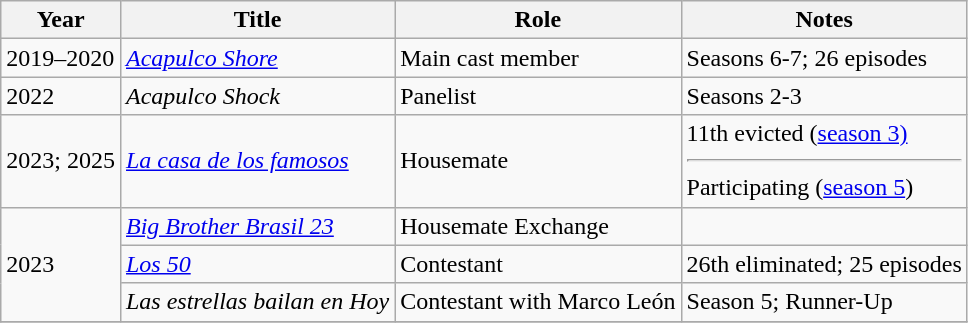<table class="wikitable">
<tr>
<th>Year</th>
<th>Title</th>
<th>Role</th>
<th>Notes</th>
</tr>
<tr>
<td>2019–2020</td>
<td><em><a href='#'>Acapulco Shore</a></em></td>
<td>Main cast member</td>
<td>Seasons 6-7; 26 episodes</td>
</tr>
<tr>
<td>2022</td>
<td><em>Acapulco Shock</em></td>
<td>Panelist </td>
<td>Seasons 2-3</td>
</tr>
<tr>
<td>2023; 2025</td>
<td><em><a href='#'>La casa de los famosos</a></em></td>
<td>Housemate</td>
<td>11th evicted (<a href='#'>season 3)</a><hr>Participating (<a href='#'>season 5</a>)</td>
</tr>
<tr>
<td rowspan="3">2023</td>
<td><em><a href='#'>Big Brother Brasil 23</a></em></td>
<td>Housemate Exchange</td>
<td></td>
</tr>
<tr>
<td><em><a href='#'>Los 50</a></em></td>
<td>Contestant</td>
<td>26th eliminated; 25 episodes</td>
</tr>
<tr>
<td><em>Las estrellas bailan en Hoy</em></td>
<td>Contestant with Marco León</td>
<td>Season 5; Runner-Up</td>
</tr>
<tr>
</tr>
</table>
